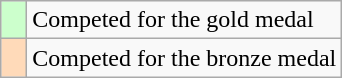<table class="wikitable">
<tr>
<td width=10px bgcolor="#ccffcc"></td>
<td>Competed for the gold medal</td>
</tr>
<tr>
<td width=10px bgcolor="#ffdab9"></td>
<td>Competed for the bronze medal</td>
</tr>
</table>
